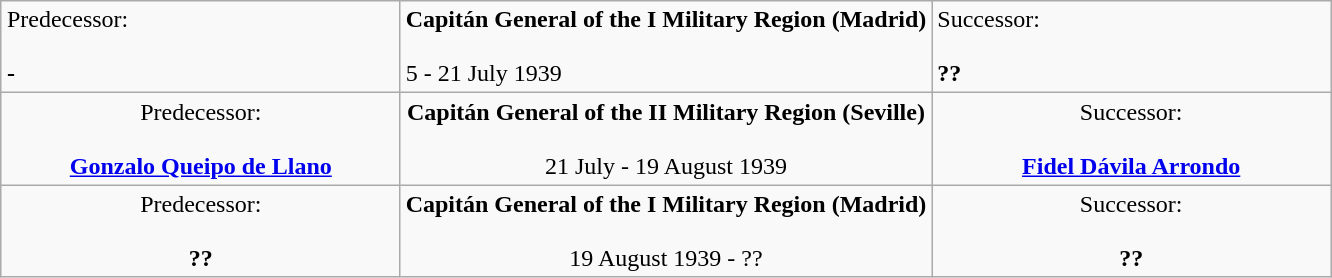<table class="wikitable" style="border-collapse: collapse; margin:0 auto;">
<tr>
<td width="30%">Predecessor:<br><br> <strong>-</strong></td>
<td width="40%"><strong>Capitán General of the I Military Region (Madrid)</strong><br><br>5 - 21 July 1939</td>
<td width="30%">Successor:<br><br> <strong>?? </strong></td>
</tr>
<tr style="text-align: center;">
<td width="30%">Predecessor:<br><br> <strong><a href='#'>Gonzalo Queipo de Llano</a></strong></td>
<td width="40%"><strong>Capitán General of the II Military Region (Seville)</strong><br><br>21 July - 19 August 1939</td>
<td width="30%">Successor:<br><br> <strong><a href='#'>Fidel Dávila Arrondo</a></strong></td>
</tr>
<tr style="text-align: center;">
<td width="30%">Predecessor:<br><br> <strong>?? </strong></td>
<td width="40%"><strong>Capitán General of the I Military Region (Madrid)</strong><br><br>19 August 1939 - ??</td>
<td width="30%">Successor:<br><br> <strong>?? </strong></td>
</tr>
</table>
